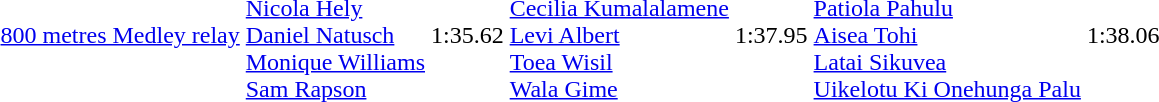<table>
<tr>
<td><a href='#'>800 metres Medley relay</a></td>
<td> <br> <a href='#'>Nicola Hely</a> <br> <a href='#'>Daniel Natusch</a> <br> <a href='#'>Monique Williams</a> <br> <a href='#'>Sam Rapson</a></td>
<td>1:35.62</td>
<td> <br> <a href='#'>Cecilia Kumalalamene</a> <br> <a href='#'>Levi Albert</a> <br> <a href='#'>Toea Wisil</a> <br> <a href='#'>Wala Gime</a></td>
<td>1:37.95</td>
<td> <br> <a href='#'>Patiola Pahulu</a> <br> <a href='#'>Aisea Tohi</a> <br> <a href='#'>Latai Sikuvea</a> <br> <a href='#'>Uikelotu Ki Onehunga Palu</a></td>
<td>1:38.06</td>
</tr>
</table>
